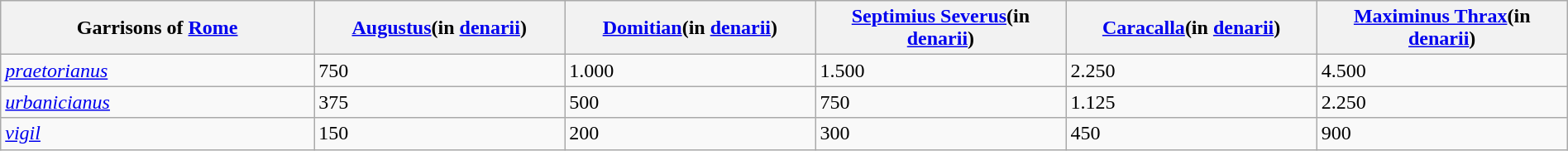<table class="wikitable" width="100%">
<tr>
<th width="20%">Garrisons of <a href='#'>Rome</a></th>
<th width="16%"><a href='#'>Augustus</a>(in <a href='#'>denarii</a>)</th>
<th width="16%"><a href='#'>Domitian</a>(in <a href='#'>denarii</a>)</th>
<th width="16%"><a href='#'>Septimius Severus</a>(in <a href='#'>denarii</a>)</th>
<th width="16%"><a href='#'>Caracalla</a>(in <a href='#'>denarii</a>)</th>
<th width="16%"><a href='#'>Maximinus Thrax</a>(in <a href='#'>denarii</a>)</th>
</tr>
<tr>
<td><em><a href='#'>praetorianus</a></em></td>
<td><div>750</div></td>
<td><div>1.000</div></td>
<td><div>1.500</div></td>
<td><div>2.250</div></td>
<td><div>4.500</div></td>
</tr>
<tr>
<td><em><a href='#'>urbanicianus</a></em></td>
<td><div>375</div></td>
<td><div>500</div></td>
<td><div>750</div></td>
<td><div>1.125</div></td>
<td><div>2.250</div></td>
</tr>
<tr>
<td><em><a href='#'>vigil</a></em></td>
<td><div>150</div></td>
<td><div>200</div></td>
<td><div>300</div></td>
<td><div>450</div></td>
<td><div>900</div></td>
</tr>
</table>
